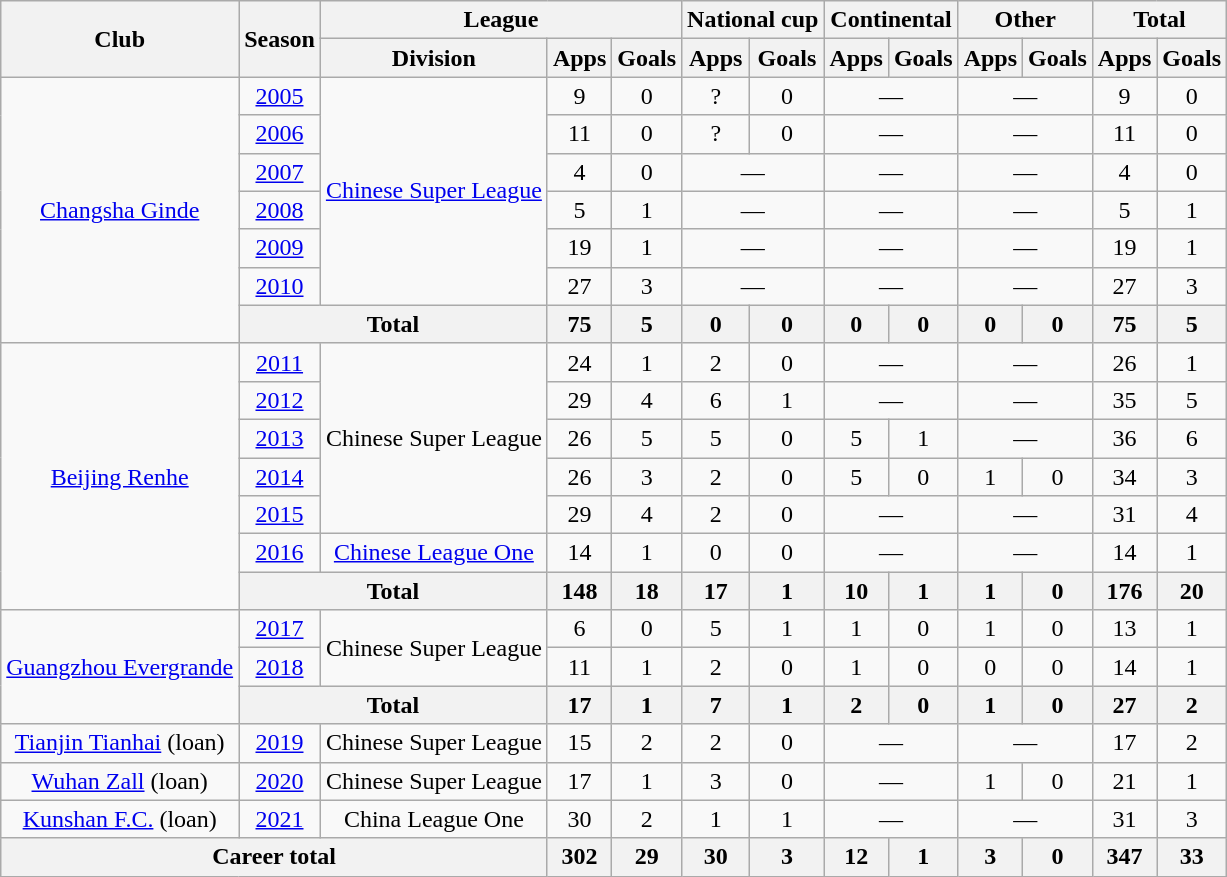<table class="wikitable" style="text-align: center">
<tr>
<th rowspan="2">Club</th>
<th rowspan="2">Season</th>
<th colspan="3">League</th>
<th colspan="2">National cup</th>
<th colspan="2">Continental</th>
<th colspan="2">Other</th>
<th colspan="2">Total</th>
</tr>
<tr>
<th>Division</th>
<th>Apps</th>
<th>Goals</th>
<th>Apps</th>
<th>Goals</th>
<th>Apps</th>
<th>Goals</th>
<th>Apps</th>
<th>Goals</th>
<th>Apps</th>
<th>Goals</th>
</tr>
<tr>
<td rowspan="7"><a href='#'>Changsha Ginde</a></td>
<td><a href='#'>2005</a></td>
<td rowspan="6"><a href='#'>Chinese Super League</a></td>
<td>9</td>
<td>0</td>
<td>?</td>
<td>0</td>
<td colspan="2">—</td>
<td colspan="2">—</td>
<td>9</td>
<td>0</td>
</tr>
<tr>
<td><a href='#'>2006</a></td>
<td>11</td>
<td>0</td>
<td>?</td>
<td>0</td>
<td colspan="2">—</td>
<td colspan="2">—</td>
<td>11</td>
<td>0</td>
</tr>
<tr>
<td><a href='#'>2007</a></td>
<td>4</td>
<td>0</td>
<td colspan="2">—</td>
<td colspan="2">—</td>
<td colspan="2">—</td>
<td>4</td>
<td>0</td>
</tr>
<tr>
<td><a href='#'>2008</a></td>
<td>5</td>
<td>1</td>
<td colspan="2">—</td>
<td colspan="2">—</td>
<td colspan="2">—</td>
<td>5</td>
<td>1</td>
</tr>
<tr>
<td><a href='#'>2009</a></td>
<td>19</td>
<td>1</td>
<td colspan="2">—</td>
<td colspan="2">—</td>
<td colspan="2">—</td>
<td>19</td>
<td>1</td>
</tr>
<tr>
<td><a href='#'>2010</a></td>
<td>27</td>
<td>3</td>
<td colspan="2">—</td>
<td colspan="2">—</td>
<td colspan="2">—</td>
<td>27</td>
<td>3</td>
</tr>
<tr>
<th colspan="2">Total</th>
<th>75</th>
<th>5</th>
<th>0</th>
<th>0</th>
<th>0</th>
<th>0</th>
<th>0</th>
<th>0</th>
<th>75</th>
<th>5</th>
</tr>
<tr>
<td rowspan="7"><a href='#'>Beijing Renhe</a></td>
<td><a href='#'>2011</a></td>
<td rowspan="5">Chinese Super League</td>
<td>24</td>
<td>1</td>
<td>2</td>
<td>0</td>
<td colspan="2">—</td>
<td colspan="2">—</td>
<td>26</td>
<td>1</td>
</tr>
<tr>
<td><a href='#'>2012</a></td>
<td>29</td>
<td>4</td>
<td>6</td>
<td>1</td>
<td colspan="2">—</td>
<td colspan="2">—</td>
<td>35</td>
<td>5</td>
</tr>
<tr>
<td><a href='#'>2013</a></td>
<td>26</td>
<td>5</td>
<td>5</td>
<td>0</td>
<td>5</td>
<td>1</td>
<td colspan="2">—</td>
<td>36</td>
<td>6</td>
</tr>
<tr>
<td><a href='#'>2014</a></td>
<td>26</td>
<td>3</td>
<td>2</td>
<td>0</td>
<td>5</td>
<td>0</td>
<td>1</td>
<td>0</td>
<td>34</td>
<td>3</td>
</tr>
<tr>
<td><a href='#'>2015</a></td>
<td>29</td>
<td>4</td>
<td>2</td>
<td>0</td>
<td colspan="2">—</td>
<td colspan="2">—</td>
<td>31</td>
<td>4</td>
</tr>
<tr>
<td><a href='#'>2016</a></td>
<td><a href='#'>Chinese League One</a></td>
<td>14</td>
<td>1</td>
<td>0</td>
<td>0</td>
<td colspan="2">—</td>
<td colspan="2">—</td>
<td>14</td>
<td>1</td>
</tr>
<tr>
<th colspan="2">Total</th>
<th>148</th>
<th>18</th>
<th>17</th>
<th>1</th>
<th>10</th>
<th>1</th>
<th>1</th>
<th>0</th>
<th>176</th>
<th>20</th>
</tr>
<tr>
<td rowspan="3"><a href='#'>Guangzhou Evergrande</a></td>
<td><a href='#'>2017</a></td>
<td rowspan="2">Chinese Super League</td>
<td>6</td>
<td>0</td>
<td>5</td>
<td>1</td>
<td>1</td>
<td>0</td>
<td>1</td>
<td>0</td>
<td>13</td>
<td>1</td>
</tr>
<tr>
<td><a href='#'>2018</a></td>
<td>11</td>
<td>1</td>
<td>2</td>
<td>0</td>
<td>1</td>
<td>0</td>
<td>0</td>
<td>0</td>
<td>14</td>
<td>1</td>
</tr>
<tr>
<th colspan="2">Total</th>
<th>17</th>
<th>1</th>
<th>7</th>
<th>1</th>
<th>2</th>
<th>0</th>
<th>1</th>
<th>0</th>
<th>27</th>
<th>2</th>
</tr>
<tr>
<td><a href='#'>Tianjin Tianhai</a> (loan)</td>
<td><a href='#'>2019</a></td>
<td>Chinese Super League</td>
<td>15</td>
<td>2</td>
<td>2</td>
<td>0</td>
<td colspan="2">—</td>
<td colspan="2">—</td>
<td>17</td>
<td>2</td>
</tr>
<tr>
<td><a href='#'>Wuhan Zall</a> (loan)</td>
<td><a href='#'>2020</a></td>
<td>Chinese Super League</td>
<td>17</td>
<td>1</td>
<td>3</td>
<td>0</td>
<td colspan="2">—</td>
<td>1</td>
<td>0</td>
<td>21</td>
<td>1</td>
</tr>
<tr>
<td><a href='#'>Kunshan F.C.</a> (loan)</td>
<td><a href='#'>2021</a></td>
<td>China League One</td>
<td>30</td>
<td>2</td>
<td>1</td>
<td>1</td>
<td colspan="2">—</td>
<td colspan="2">—</td>
<td>31</td>
<td>3</td>
</tr>
<tr>
<th colspan=3>Career total</th>
<th>302</th>
<th>29</th>
<th>30</th>
<th>3</th>
<th>12</th>
<th>1</th>
<th>3</th>
<th>0</th>
<th>347</th>
<th>33</th>
</tr>
</table>
